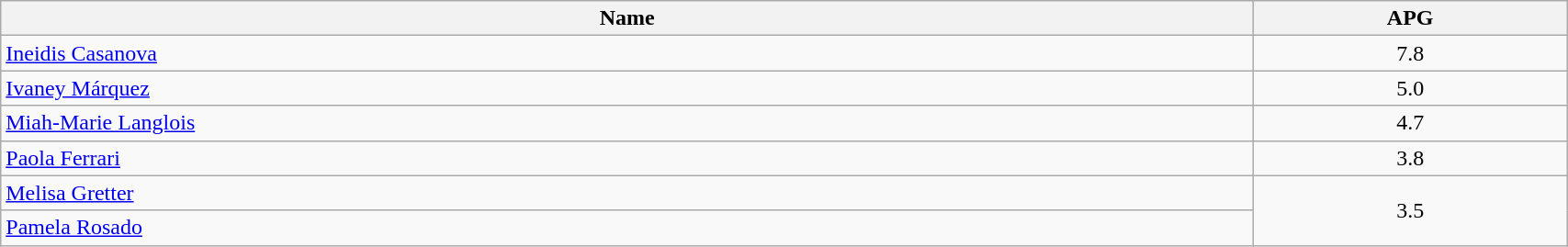<table class=wikitable width="90%">
<tr>
<th width="80%">Name</th>
<th width="20%">APG</th>
</tr>
<tr>
<td> <a href='#'>Ineidis Casanova</a></td>
<td align=center>7.8</td>
</tr>
<tr>
<td> <a href='#'>Ivaney Márquez</a></td>
<td align=center>5.0</td>
</tr>
<tr>
<td> <a href='#'>Miah-Marie Langlois</a></td>
<td align=center>4.7</td>
</tr>
<tr>
<td> <a href='#'>Paola Ferrari</a></td>
<td align=center>3.8</td>
</tr>
<tr>
<td> <a href='#'>Melisa Gretter</a></td>
<td align=center rowspan=2>3.5</td>
</tr>
<tr>
<td> <a href='#'>Pamela Rosado</a></td>
</tr>
</table>
